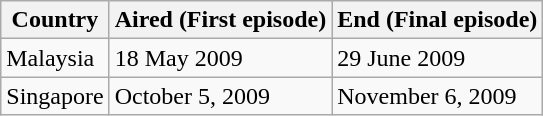<table class="wikitable">
<tr>
<th>Country</th>
<th>Aired (First episode)</th>
<th>End (Final episode)</th>
</tr>
<tr>
<td>Malaysia</td>
<td>18 May 2009</td>
<td>29 June 2009</td>
</tr>
<tr>
<td>Singapore</td>
<td>October 5, 2009</td>
<td>November 6, 2009</td>
</tr>
</table>
